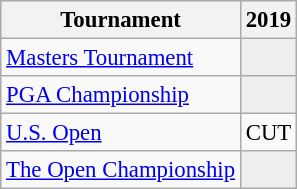<table class="wikitable" style="font-size:95%;text-align:center;">
<tr>
<th>Tournament</th>
<th>2019</th>
</tr>
<tr>
<td align=left><a href='#'>Masters Tournament</a></td>
<td style="background:#eeeeee;"></td>
</tr>
<tr>
<td align=left><a href='#'>PGA Championship</a></td>
<td style="background:#eeeeee;"></td>
</tr>
<tr>
<td align=left><a href='#'>U.S. Open</a></td>
<td>CUT</td>
</tr>
<tr>
<td align=left><a href='#'>The Open Championship</a></td>
<td style="background:#eeeeee;"></td>
</tr>
</table>
